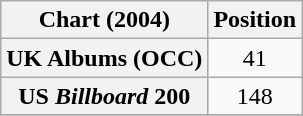<table class="wikitable plainrowheaders" style="text-align:center">
<tr>
<th scope="col">Chart (2004)</th>
<th scope="col">Position</th>
</tr>
<tr>
<th scope="row">UK Albums (OCC)</th>
<td>41</td>
</tr>
<tr>
<th scope="row">US <em>Billboard</em> 200</th>
<td>148</td>
</tr>
<tr>
</tr>
</table>
